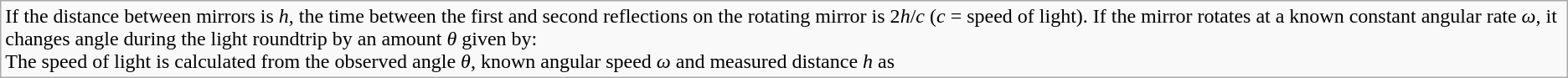<table class="wikitable">
<tr>
<td>If the distance between mirrors is <em>h</em>, the time between the first and second reflections on the rotating mirror is 2<em>h</em>/<em>c</em> (<em>c</em> = speed of light). If the mirror rotates at a known constant angular rate <em>ω</em>, it changes angle during the light roundtrip by an amount <em>θ</em> given by:<br>The speed of light is calculated from the observed angle <em>θ</em>, known angular speed <em>ω</em> and measured distance <em>h</em> as</td>
</tr>
</table>
